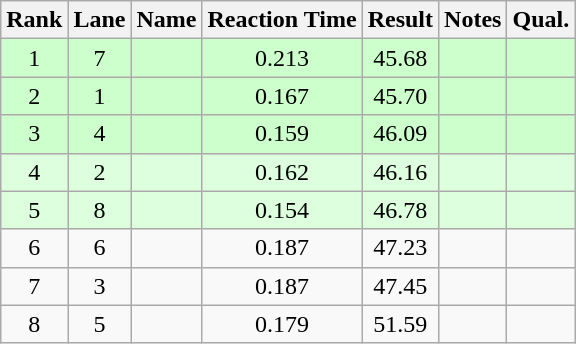<table class="wikitable sortable" style="text-align:center">
<tr>
<th>Rank</th>
<th>Lane</th>
<th>Name</th>
<th>Reaction Time</th>
<th>Result</th>
<th>Notes</th>
<th>Qual.</th>
</tr>
<tr bgcolor=ccffcc>
<td>1</td>
<td>7</td>
<td align="left"></td>
<td>0.213</td>
<td>45.68</td>
<td></td>
<td></td>
</tr>
<tr bgcolor=ccffcc>
<td>2</td>
<td>1</td>
<td align="left"></td>
<td>0.167</td>
<td>45.70</td>
<td></td>
<td></td>
</tr>
<tr bgcolor=ccffcc>
<td>3</td>
<td>4</td>
<td align="left"></td>
<td>0.159</td>
<td>46.09</td>
<td></td>
<td></td>
</tr>
<tr bgcolor=ddffdd>
<td>4</td>
<td>2</td>
<td align="left"></td>
<td>0.162</td>
<td>46.16</td>
<td></td>
<td></td>
</tr>
<tr bgcolor=ddffdd>
<td>5</td>
<td>8</td>
<td align="left"></td>
<td>0.154</td>
<td>46.78</td>
<td></td>
<td></td>
</tr>
<tr>
<td>6</td>
<td>6</td>
<td align="left"></td>
<td>0.187</td>
<td>47.23</td>
<td></td>
<td></td>
</tr>
<tr>
<td>7</td>
<td>3</td>
<td align="left"></td>
<td>0.187</td>
<td>47.45</td>
<td></td>
<td></td>
</tr>
<tr>
<td>8</td>
<td>5</td>
<td align="left"></td>
<td>0.179</td>
<td>51.59</td>
<td></td>
<td></td>
</tr>
</table>
